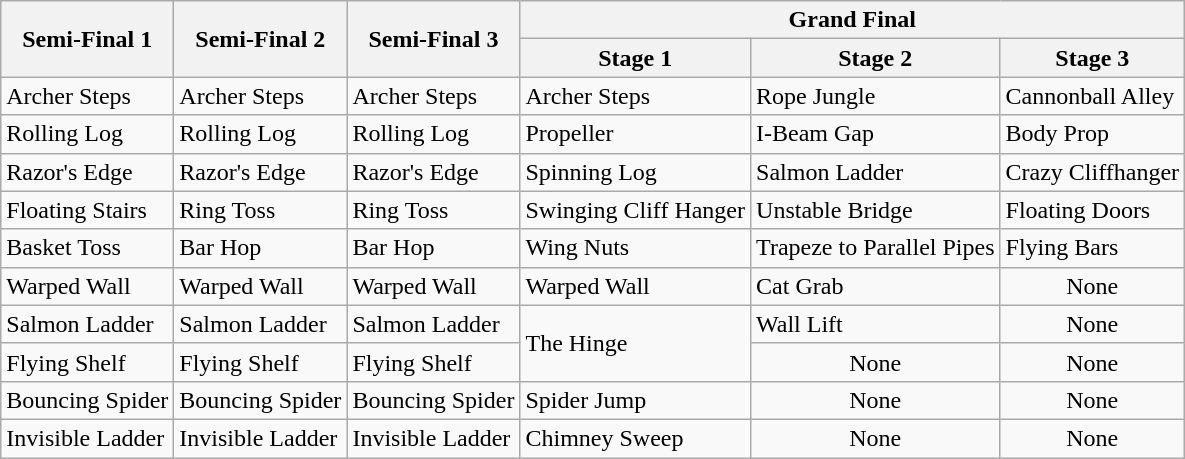<table class="wikitable">
<tr>
<th rowspan=2>Semi-Final 1</th>
<th rowspan=2>Semi-Final 2</th>
<th rowspan=2>Semi-Final 3</th>
<th colspan=3>Grand Final</th>
</tr>
<tr>
<th>Stage 1</th>
<th>Stage 2</th>
<th>Stage 3</th>
</tr>
<tr>
<td>Archer Steps</td>
<td>Archer Steps</td>
<td>Archer Steps</td>
<td>Archer Steps</td>
<td>Rope Jungle</td>
<td>Cannonball Alley</td>
</tr>
<tr>
<td>Rolling Log</td>
<td>Rolling Log</td>
<td>Rolling Log</td>
<td>Propeller</td>
<td>I-Beam Gap</td>
<td>Body Prop</td>
</tr>
<tr>
<td>Razor's Edge</td>
<td>Razor's Edge</td>
<td>Razor's Edge</td>
<td>Spinning Log</td>
<td>Salmon Ladder</td>
<td>Crazy Cliffhanger</td>
</tr>
<tr>
<td>Floating Stairs</td>
<td>Ring Toss</td>
<td>Ring Toss</td>
<td>Swinging Cliff Hanger</td>
<td>Unstable Bridge</td>
<td>Floating Doors</td>
</tr>
<tr>
<td>Basket Toss</td>
<td>Bar Hop</td>
<td>Bar Hop</td>
<td>Wing Nuts</td>
<td>Trapeze to Parallel Pipes</td>
<td>Flying Bars</td>
</tr>
<tr>
<td>Warped Wall</td>
<td>Warped Wall</td>
<td>Warped Wall</td>
<td>Warped Wall</td>
<td>Cat Grab</td>
<td align=center>None</td>
</tr>
<tr>
<td>Salmon Ladder</td>
<td>Salmon Ladder</td>
<td>Salmon Ladder</td>
<td rowspan=2>The Hinge</td>
<td>Wall Lift</td>
<td align=center>None</td>
</tr>
<tr>
<td>Flying Shelf</td>
<td>Flying Shelf</td>
<td>Flying Shelf</td>
<td align=center>None</td>
<td align=center>None</td>
</tr>
<tr>
<td>Bouncing Spider</td>
<td>Bouncing Spider</td>
<td>Bouncing Spider</td>
<td>Spider Jump</td>
<td align=center>None</td>
<td align=center>None</td>
</tr>
<tr>
<td>Invisible Ladder</td>
<td>Invisible Ladder</td>
<td>Invisible Ladder</td>
<td>Chimney Sweep</td>
<td align=center>None</td>
<td align=center>None</td>
</tr>
</table>
